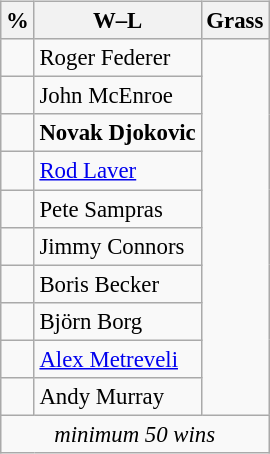<table class="wikitable" style="display:inline-table; font-size: 95%;">
<tr>
<th>%</th>
<th>W–L</th>
<th>Grass</th>
</tr>
<tr>
<td></td>
<td> Roger Federer</td>
</tr>
<tr>
<td></td>
<td> John McEnroe</td>
</tr>
<tr>
<td></td>
<td> <strong>Novak Djokovic</strong></td>
</tr>
<tr>
<td></td>
<td> <a href='#'>Rod Laver</a></td>
</tr>
<tr>
<td></td>
<td> Pete Sampras</td>
</tr>
<tr>
<td></td>
<td> Jimmy Connors</td>
</tr>
<tr>
<td></td>
<td> Boris Becker</td>
</tr>
<tr>
<td></td>
<td> Björn Borg</td>
</tr>
<tr>
<td></td>
<td> <a href='#'>Alex Metreveli</a></td>
</tr>
<tr>
<td></td>
<td> Andy Murray</td>
</tr>
<tr>
<td colspan="3" style="text-align: center;"><em>minimum 50 wins</em></td>
</tr>
</table>
